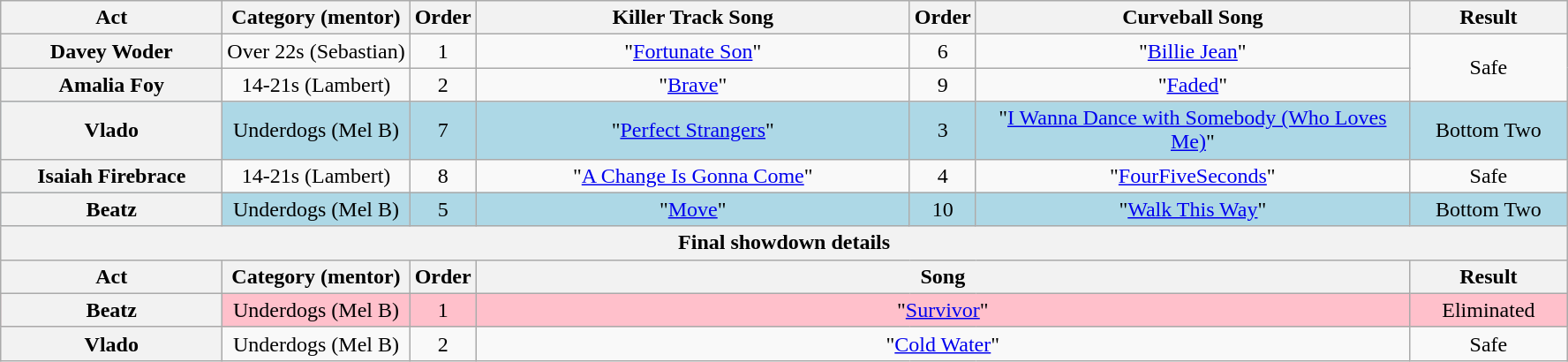<table class="wikitable plainrowheaders" style="text-align:center;">
<tr>
<th scope="col" style="width:10em;">Act</th>
<th scope="col">Category (mentor)</th>
<th scope="col">Order</th>
<th scope="col" style="width:20em;">Killer Track Song</th>
<th scope="col">Order</th>
<th scope="col" style="width:20em;">Curveball Song</th>
<th scope="col" style="width:7em;">Result</th>
</tr>
<tr>
<th scope="row">Davey Woder</th>
<td scope="col">Over 22s (Sebastian)</td>
<td>1</td>
<td>"<a href='#'>Fortunate Son</a>"</td>
<td>6</td>
<td>"<a href='#'>Billie Jean</a>"</td>
<td rowspan=2>Safe</td>
</tr>
<tr>
<th scope="row">Amalia Foy</th>
<td scope="col">14-21s (Lambert)</td>
<td>2</td>
<td>"<a href='#'>Brave</a>"</td>
<td>9</td>
<td>"<a href='#'>Faded</a>"</td>
</tr>
<tr style="background:lightblue;">
<th scope="row">Vlado</th>
<td scope="col">Underdogs (Mel B)</td>
<td>7</td>
<td>"<a href='#'>Perfect Strangers</a>"</td>
<td>3</td>
<td>"<a href='#'>I Wanna Dance with Somebody (Who Loves Me)</a>"</td>
<td>Bottom Two</td>
</tr>
<tr>
<th scope="row">Isaiah Firebrace</th>
<td scope="col">14-21s (Lambert)</td>
<td>8</td>
<td>"<a href='#'>A Change Is Gonna Come</a>"</td>
<td>4</td>
<td>"<a href='#'>FourFiveSeconds</a>"</td>
<td>Safe</td>
</tr>
<tr style="background:lightblue;">
<th scope="row">Beatz</th>
<td scope="col">Underdogs (Mel B)</td>
<td>5</td>
<td>"<a href='#'>Move</a>"</td>
<td>10</td>
<td>"<a href='#'>Walk This Way</a>"</td>
<td>Bottom Two</td>
</tr>
<tr>
<th colspan="16">Final showdown details</th>
</tr>
<tr>
<th scope="col" style="width:10em;">Act</th>
<th scope="col">Category (mentor)</th>
<th scope="col">Order</th>
<th scope="col" style="width:16em;" colspan="3" style="text-align:center;">Song</th>
<th scope="col" style="width:6em;">Result</th>
</tr>
<tr style="background:pink;">
<th scope="row">Beatz</th>
<td scope="col">Underdogs (Mel B)</td>
<td>1</td>
<td colspan="3">"<a href='#'>Survivor</a>"</td>
<td>Eliminated</td>
</tr>
<tr>
<th scope="row">Vlado</th>
<td scope="col">Underdogs (Mel B)</td>
<td>2</td>
<td colspan="3">"<a href='#'>Cold Water</a>"</td>
<td>Safe</td>
</tr>
</table>
